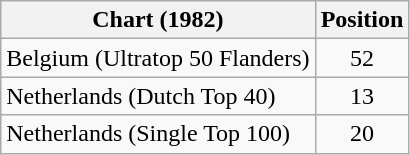<table class="wikitable sortable">
<tr>
<th>Chart (1982)</th>
<th>Position</th>
</tr>
<tr>
<td>Belgium (Ultratop 50 Flanders)</td>
<td align="center">52</td>
</tr>
<tr>
<td>Netherlands (Dutch Top 40)</td>
<td align="center">13</td>
</tr>
<tr>
<td>Netherlands (Single Top 100)</td>
<td align="center">20</td>
</tr>
</table>
